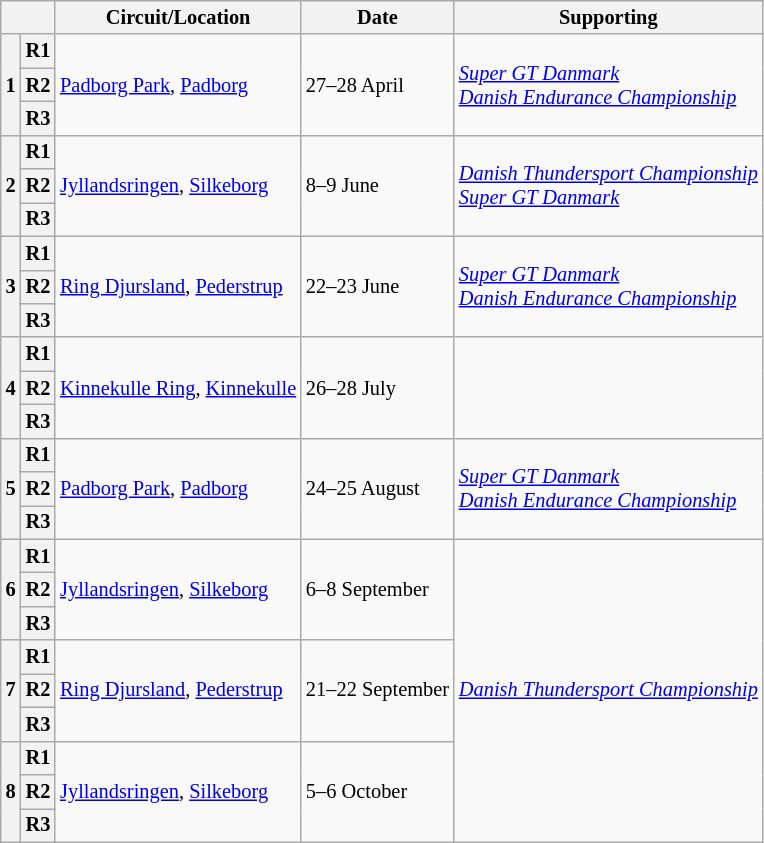<table class="wikitable" style="font-size: 85%">
<tr>
<th colspan=2></th>
<th>Circuit/Location</th>
<th>Date</th>
<th>Supporting</th>
</tr>
<tr>
<th rowspan=3>1</th>
<th>R1</th>
<td rowspan=3> <a href='#'>Padborg Park</a>, <a href='#'>Padborg</a></td>
<td rowspan=3>27–28 April</td>
<td rowspan=3><em><a href='#'>Super GT Danmark</a></em><br><em><a href='#'>Danish Endurance Championship</a></em></td>
</tr>
<tr>
<th>R2</th>
</tr>
<tr>
<th>R3</th>
</tr>
<tr>
<th rowspan=3>2</th>
<th>R1</th>
<td rowspan=3> <a href='#'>Jyllandsringen</a>, <a href='#'>Silkeborg</a></td>
<td rowspan=3>8–9 June</td>
<td rowspan=3><em><a href='#'>Danish Thundersport Championship</a></em><br><em><a href='#'>Super GT Danmark</a></em></td>
</tr>
<tr>
<th>R2</th>
</tr>
<tr>
<th>R3</th>
</tr>
<tr>
<th rowspan=3>3</th>
<th>R1</th>
<td rowspan=3> <a href='#'>Ring Djursland</a>, <a href='#'>Pederstrup</a></td>
<td rowspan=3>22–23 June</td>
<td rowspan=3><em><a href='#'>Super GT Danmark</a></em><br><em><a href='#'>Danish Endurance Championship</a></em></td>
</tr>
<tr>
<th>R2</th>
</tr>
<tr>
<th>R3</th>
</tr>
<tr>
<th rowspan=3>4</th>
<th>R1</th>
<td rowspan=3> <a href='#'>Kinnekulle Ring</a>, <a href='#'>Kinnekulle</a></td>
<td rowspan=3>26–28 July</td>
<td rowspan=3></td>
</tr>
<tr>
<th>R2</th>
</tr>
<tr>
<th>R3</th>
</tr>
<tr>
<th rowspan=3>5</th>
<th>R1</th>
<td rowspan=3> <a href='#'>Padborg Park</a>, <a href='#'>Padborg</a></td>
<td rowspan=3>24–25 August</td>
<td rowspan=3><em><a href='#'>Super GT Danmark</a></em><br><em><a href='#'>Danish Endurance Championship</a></em></td>
</tr>
<tr>
<th>R2</th>
</tr>
<tr>
<th>R3</th>
</tr>
<tr>
<th rowspan=3>6</th>
<th>R1</th>
<td rowspan=3> <a href='#'>Jyllandsringen</a>, <a href='#'>Silkeborg</a></td>
<td rowspan=3>6–8 September</td>
<td rowspan=9><em><a href='#'>Danish Thundersport Championship</a></em></td>
</tr>
<tr>
<th>R2</th>
</tr>
<tr>
<th>R3</th>
</tr>
<tr>
<th rowspan=3>7</th>
<th>R1</th>
<td rowspan=3> <a href='#'>Ring Djursland</a>, <a href='#'>Pederstrup</a></td>
<td rowspan=3>21–22 September</td>
</tr>
<tr>
<th>R2</th>
</tr>
<tr>
<th>R3</th>
</tr>
<tr>
<th rowspan=3>8</th>
<th>R1</th>
<td rowspan=3> <a href='#'>Jyllandsringen</a>, <a href='#'>Silkeborg</a></td>
<td rowspan=3>5–6 October</td>
</tr>
<tr>
<th>R2</th>
</tr>
<tr>
<th>R3</th>
</tr>
</table>
